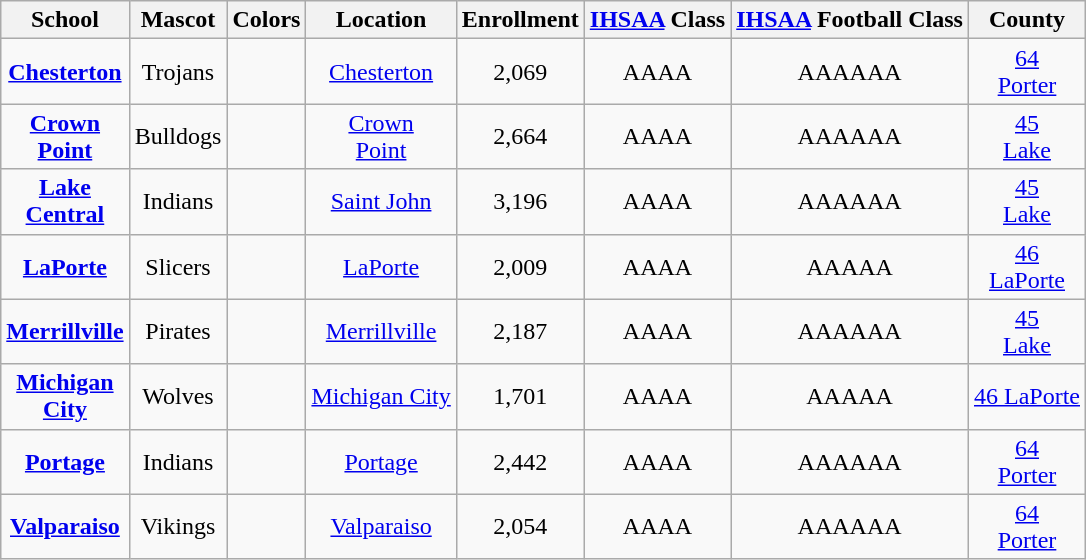<table class="wikitable" style="text-align:center;">
<tr>
<th>School</th>
<th>Mascot</th>
<th>Colors</th>
<th>Location</th>
<th>Enrollment</th>
<th><a href='#'>IHSAA</a> Class</th>
<th><a href='#'>IHSAA</a> Football Class</th>
<th>County</th>
</tr>
<tr>
<td><strong><a href='#'>Chesterton</a></strong></td>
<td>Trojans</td>
<td>  </td>
<td><a href='#'>Chesterton</a></td>
<td>2,069</td>
<td>AAAA</td>
<td>AAAAAA</td>
<td><a href='#'>64 <br> Porter</a></td>
</tr>
<tr>
<td><strong><a href='#'>Crown <br> Point</a></strong></td>
<td>Bulldogs</td>
<td> </td>
<td><a href='#'>Crown <br> Point</a></td>
<td>2,664</td>
<td>AAAA</td>
<td>AAAAAA</td>
<td><a href='#'>45 <br> Lake</a></td>
</tr>
<tr>
<td><strong><a href='#'>Lake <br> Central</a></strong></td>
<td>Indians</td>
<td> </td>
<td><a href='#'>Saint John</a></td>
<td>3,196</td>
<td>AAAA</td>
<td>AAAAAA</td>
<td><a href='#'>45 <br> Lake</a></td>
</tr>
<tr>
<td><strong><a href='#'>LaPorte</a></strong></td>
<td>Slicers</td>
<td>  </td>
<td><a href='#'>LaPorte</a></td>
<td>2,009</td>
<td>AAAA</td>
<td>AAAAA</td>
<td><a href='#'>46 <br> LaPorte</a></td>
</tr>
<tr>
<td><strong><a href='#'>Merrillville</a></strong></td>
<td>Pirates</td>
<td> </td>
<td><a href='#'>Merrillville</a></td>
<td>2,187</td>
<td>AAAA</td>
<td>AAAAAA</td>
<td><a href='#'>45 <br> Lake</a></td>
</tr>
<tr>
<td><strong><a href='#'>Michigan <br> City</a></strong></td>
<td>Wolves</td>
<td>  </td>
<td><a href='#'>Michigan City</a></td>
<td>1,701</td>
<td>AAAA</td>
<td>AAAAA</td>
<td><a href='#'>46 LaPorte</a></td>
</tr>
<tr>
<td><strong><a href='#'>Portage</a></strong></td>
<td>Indians</td>
<td> </td>
<td><a href='#'>Portage</a></td>
<td>2,442</td>
<td>AAAA</td>
<td>AAAAAA</td>
<td><a href='#'>64 <br> Porter</a></td>
</tr>
<tr>
<td><strong><a href='#'>Valparaiso</a></strong></td>
<td>Vikings</td>
<td> </td>
<td><a href='#'>Valparaiso</a></td>
<td>2,054</td>
<td>AAAA</td>
<td>AAAAAA</td>
<td><a href='#'>64 <br> Porter</a></td>
</tr>
</table>
